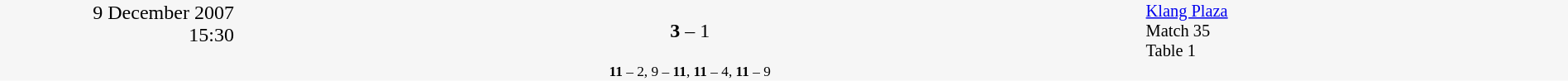<table style="width:100%; background:#f6f6f6;" cellspacing="0">
<tr>
<td rowspan="2" width="15%" style="text-align:right; vertical-align:top;">9 December 2007<br>15:30<br></td>
<td width="25%" style="text-align:right"><strong></strong></td>
<td width="8%" style="text-align:center"><strong>3</strong> – 1</td>
<td width="25%"></td>
<td width="27%" style="font-size:85%; vertical-align:top;"><a href='#'>Klang Plaza</a><br>Match 35<br>Table 1</td>
</tr>
<tr width="58%" style="font-size:85%;vertical-align:top;"|>
<td colspan="3" style="font-size:85%; text-align:center; vertical-align:top;"><strong>11</strong> – 2, 9 – <strong>11</strong>, <strong>11</strong> – 4, <strong>11</strong> – 9</td>
</tr>
</table>
